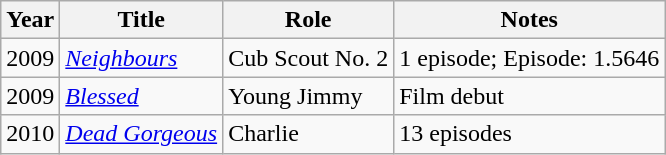<table class="wikitable">
<tr>
<th>Year</th>
<th>Title</th>
<th>Role</th>
<th>Notes</th>
</tr>
<tr>
<td>2009</td>
<td><em><a href='#'>Neighbours</a></em></td>
<td>Cub Scout No. 2</td>
<td>1 episode; Episode: 1.5646</td>
</tr>
<tr>
<td>2009</td>
<td><em><a href='#'>Blessed</a></em></td>
<td>Young Jimmy</td>
<td>Film debut</td>
</tr>
<tr>
<td>2010</td>
<td><em><a href='#'>Dead Gorgeous</a></em></td>
<td>Charlie</td>
<td>13 episodes</td>
</tr>
</table>
